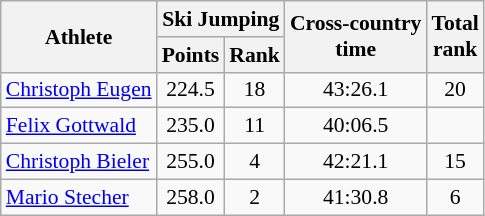<table class="wikitable" style="font-size:90%">
<tr>
<th rowspan="2">Athlete</th>
<th colspan="2">Ski Jumping</th>
<th rowspan="2">Cross-country <br> time</th>
<th rowspan="2">Total <br> rank</th>
</tr>
<tr>
<th>Points</th>
<th>Rank</th>
</tr>
<tr>
<td><a href='#'>Christoph Eugen</a></td>
<td align="center">224.5</td>
<td align="center">18</td>
<td align="center">43:26.1</td>
<td align="center">20</td>
</tr>
<tr>
<td><a href='#'>Felix Gottwald</a></td>
<td align="center">235.0</td>
<td align="center">11</td>
<td align="center">40:06.5</td>
<td align="center"></td>
</tr>
<tr>
<td><a href='#'>Christoph Bieler</a></td>
<td align="center">255.0</td>
<td align="center">4</td>
<td align="center">42:21.1</td>
<td align="center">15</td>
</tr>
<tr>
<td><a href='#'>Mario Stecher</a></td>
<td align="center">258.0</td>
<td align="center">2</td>
<td align="center">41:30.8</td>
<td align="center">6</td>
</tr>
</table>
